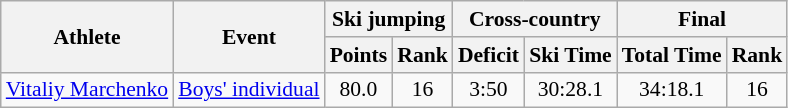<table class="wikitable" style="font-size:90%;">
<tr>
<th rowspan="2">Athlete</th>
<th rowspan="2">Event</th>
<th colspan="2">Ski jumping</th>
<th colspan="2">Cross-country</th>
<th colspan="2">Final</th>
</tr>
<tr>
<th>Points</th>
<th>Rank</th>
<th>Deficit</th>
<th>Ski Time</th>
<th>Total Time</th>
<th>Rank</th>
</tr>
<tr>
<td><a href='#'>Vitaliy Marchenko</a></td>
<td><a href='#'>Boys' individual</a></td>
<td align="center">80.0</td>
<td align="center">16</td>
<td align="center">3:50</td>
<td align="center">30:28.1</td>
<td align="center">34:18.1</td>
<td align="center">16</td>
</tr>
</table>
